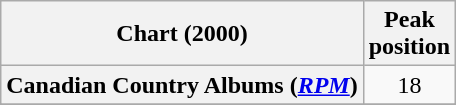<table class="wikitable sortable plainrowheaders" style="text-align:center">
<tr>
<th scope="col">Chart (2000)</th>
<th scope="col">Peak<br> position</th>
</tr>
<tr>
<th scope="row">Canadian Country Albums (<em><a href='#'>RPM</a></em>)</th>
<td>18</td>
</tr>
<tr>
</tr>
<tr>
</tr>
</table>
